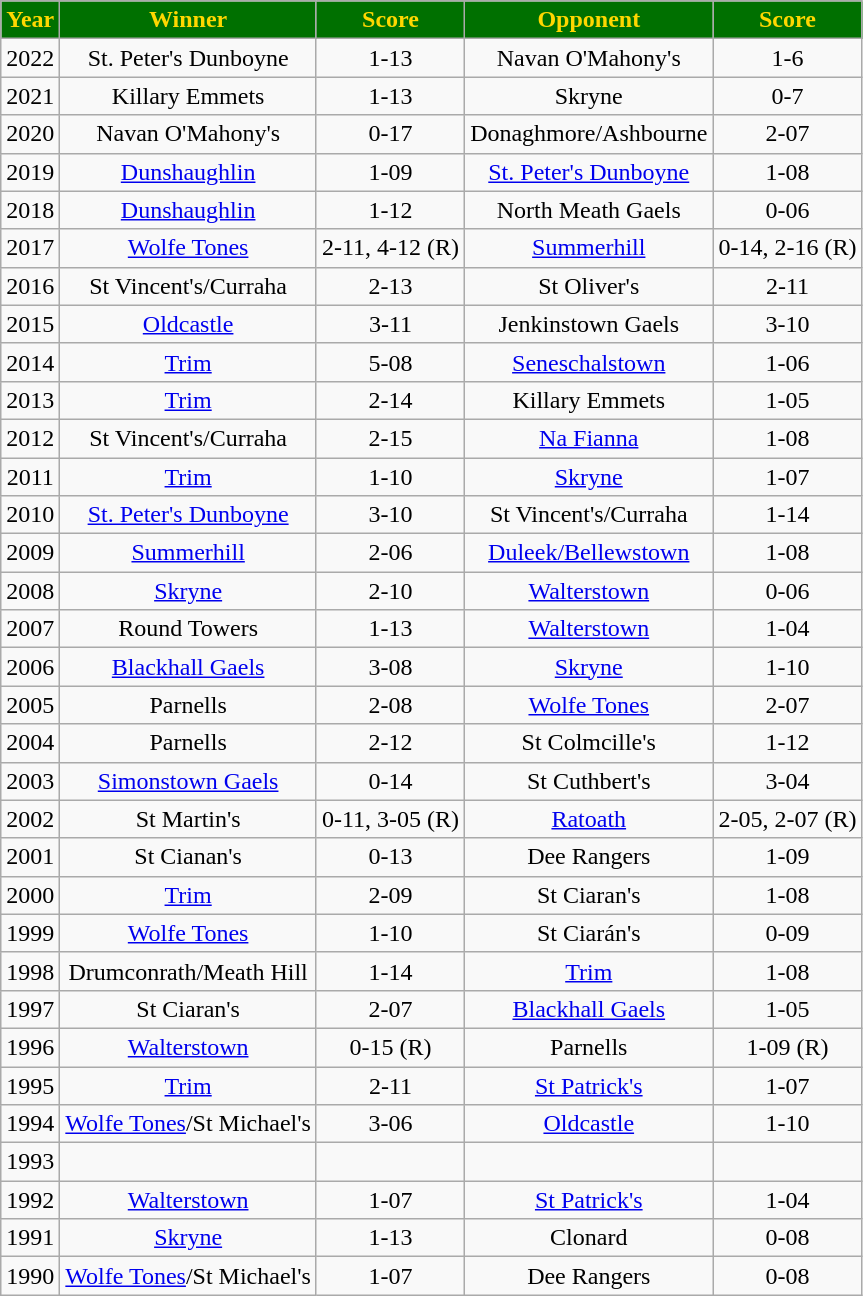<table class="wikitable" style="text-align:center;">
<tr>
<th style="background:#007000;color:gold">Year</th>
<th style="background:#007000;color:gold">Winner</th>
<th style="background:#007000;color:gold">Score</th>
<th style="background:#007000;color:gold">Opponent</th>
<th style="background:#007000;color:gold">Score</th>
</tr>
<tr>
<td>2022</td>
<td>St. Peter's Dunboyne</td>
<td>1-13</td>
<td>Navan O'Mahony's</td>
<td>1-6</td>
</tr>
<tr>
<td>2021</td>
<td>Killary Emmets</td>
<td>1-13</td>
<td>Skryne</td>
<td>0-7</td>
</tr>
<tr>
<td>2020</td>
<td>Navan O'Mahony's</td>
<td>0-17</td>
<td>Donaghmore/Ashbourne</td>
<td>2-07</td>
</tr>
<tr>
<td>2019</td>
<td><a href='#'>Dunshaughlin</a></td>
<td>1-09</td>
<td><a href='#'>St. Peter's Dunboyne</a></td>
<td>1-08</td>
</tr>
<tr>
<td>2018 </td>
<td><a href='#'>Dunshaughlin</a></td>
<td>1-12</td>
<td>North Meath Gaels</td>
<td>0-06</td>
</tr>
<tr>
<td>2017 </td>
<td><a href='#'>Wolfe Tones</a></td>
<td>2-11, 4-12 (R)</td>
<td><a href='#'>Summerhill</a></td>
<td>0-14, 2-16 (R)</td>
</tr>
<tr>
<td>2016 </td>
<td>St Vincent's/Curraha</td>
<td>2-13</td>
<td>St Oliver's</td>
<td>2-11</td>
</tr>
<tr>
<td>2015 </td>
<td><a href='#'>Oldcastle</a></td>
<td>3-11</td>
<td>Jenkinstown Gaels</td>
<td>3-10</td>
</tr>
<tr>
<td>2014 </td>
<td><a href='#'>Trim</a></td>
<td>5-08</td>
<td><a href='#'>Seneschalstown</a></td>
<td>1-06</td>
</tr>
<tr>
<td>2013 </td>
<td><a href='#'>Trim</a></td>
<td>2-14</td>
<td>Killary Emmets</td>
<td>1-05</td>
</tr>
<tr>
<td>2012 </td>
<td>St Vincent's/Curraha</td>
<td>2-15</td>
<td><a href='#'>Na Fianna</a></td>
<td>1-08</td>
</tr>
<tr>
<td>2011 </td>
<td><a href='#'>Trim</a></td>
<td>1-10</td>
<td><a href='#'>Skryne</a></td>
<td>1-07</td>
</tr>
<tr>
<td>2010 </td>
<td><a href='#'>St. Peter's Dunboyne</a></td>
<td>3-10</td>
<td>St Vincent's/Curraha</td>
<td>1-14</td>
</tr>
<tr>
<td>2009</td>
<td><a href='#'>Summerhill</a></td>
<td>2-06</td>
<td><a href='#'>Duleek/Bellewstown</a></td>
<td>1-08</td>
</tr>
<tr>
<td>2008 </td>
<td><a href='#'>Skryne</a></td>
<td>2-10</td>
<td><a href='#'>Walterstown</a></td>
<td>0-06</td>
</tr>
<tr>
<td>2007 </td>
<td>Round Towers</td>
<td>1-13</td>
<td><a href='#'>Walterstown</a></td>
<td>1-04</td>
</tr>
<tr>
<td>2006 </td>
<td><a href='#'>Blackhall Gaels</a></td>
<td>3-08</td>
<td><a href='#'>Skryne</a></td>
<td>1-10</td>
</tr>
<tr>
<td>2005</td>
<td>Parnells</td>
<td>2-08</td>
<td><a href='#'>Wolfe Tones</a></td>
<td>2-07</td>
</tr>
<tr>
<td>2004</td>
<td>Parnells</td>
<td>2-12</td>
<td>St Colmcille's</td>
<td>1-12</td>
</tr>
<tr>
<td>2003</td>
<td><a href='#'>Simonstown Gaels</a></td>
<td>0-14</td>
<td>St Cuthbert's</td>
<td>3-04</td>
</tr>
<tr>
<td>2002</td>
<td>St Martin's</td>
<td>0-11, 3-05 (R)</td>
<td><a href='#'>Ratoath</a></td>
<td>2-05, 2-07 (R)</td>
</tr>
<tr>
<td>2001</td>
<td>St Cianan's</td>
<td>0-13</td>
<td>Dee Rangers</td>
<td>1-09</td>
</tr>
<tr>
<td>2000</td>
<td><a href='#'>Trim</a></td>
<td>2-09</td>
<td>St Ciaran's</td>
<td>1-08</td>
</tr>
<tr>
<td>1999</td>
<td><a href='#'>Wolfe Tones</a></td>
<td>1-10</td>
<td>St Ciarán's</td>
<td>0-09</td>
</tr>
<tr>
<td>1998</td>
<td>Drumconrath/Meath Hill</td>
<td>1-14</td>
<td><a href='#'>Trim</a></td>
<td>1-08</td>
</tr>
<tr>
<td>1997</td>
<td>St Ciaran's</td>
<td>2-07</td>
<td><a href='#'>Blackhall Gaels</a></td>
<td>1-05</td>
</tr>
<tr>
<td>1996</td>
<td><a href='#'>Walterstown</a></td>
<td>0-15 (R)</td>
<td>Parnells</td>
<td>1-09 (R)</td>
</tr>
<tr>
<td>1995</td>
<td><a href='#'>Trim</a></td>
<td>2-11</td>
<td><a href='#'>St Patrick's</a></td>
<td>1-07</td>
</tr>
<tr>
<td>1994</td>
<td><a href='#'>Wolfe Tones</a>/St Michael's</td>
<td>3-06</td>
<td><a href='#'>Oldcastle</a></td>
<td>1-10</td>
</tr>
<tr>
<td>1993</td>
<td></td>
<td></td>
<td></td>
<td></td>
</tr>
<tr>
<td>1992</td>
<td><a href='#'>Walterstown</a></td>
<td>1-07</td>
<td><a href='#'>St Patrick's</a></td>
<td>1-04</td>
</tr>
<tr>
<td>1991</td>
<td><a href='#'>Skryne</a></td>
<td>1-13</td>
<td>Clonard</td>
<td>0-08</td>
</tr>
<tr>
<td>1990</td>
<td><a href='#'>Wolfe Tones</a>/St Michael's</td>
<td>1-07</td>
<td>Dee Rangers</td>
<td>0-08</td>
</tr>
</table>
